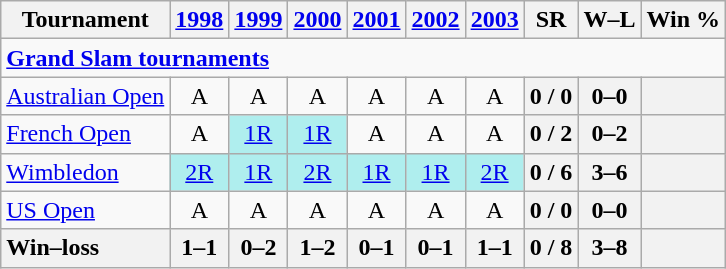<table class=wikitable style=text-align:center>
<tr>
<th>Tournament</th>
<th><a href='#'>1998</a></th>
<th><a href='#'>1999</a></th>
<th><a href='#'>2000</a></th>
<th><a href='#'>2001</a></th>
<th><a href='#'>2002</a></th>
<th><a href='#'>2003</a></th>
<th>SR</th>
<th>W–L</th>
<th>Win %</th>
</tr>
<tr>
<td colspan=25 style=text-align:left><a href='#'><strong>Grand Slam tournaments</strong></a></td>
</tr>
<tr>
<td align=left><a href='#'>Australian Open</a></td>
<td>A</td>
<td>A</td>
<td>A</td>
<td>A</td>
<td>A</td>
<td>A</td>
<th>0 / 0</th>
<th>0–0</th>
<th></th>
</tr>
<tr>
<td align=left><a href='#'>French Open</a></td>
<td>A</td>
<td bgcolor=afeeee><a href='#'>1R</a></td>
<td bgcolor=afeeee><a href='#'>1R</a></td>
<td>A</td>
<td>A</td>
<td>A</td>
<th>0 / 2</th>
<th>0–2</th>
<th></th>
</tr>
<tr>
<td align=left><a href='#'>Wimbledon</a></td>
<td bgcolor=afeeee><a href='#'>2R</a></td>
<td bgcolor=afeeee><a href='#'>1R</a></td>
<td bgcolor=afeeee><a href='#'>2R</a></td>
<td bgcolor=afeeee><a href='#'>1R</a></td>
<td bgcolor=afeeee><a href='#'>1R</a></td>
<td bgcolor=afeeee><a href='#'>2R</a></td>
<th>0 / 6</th>
<th>3–6</th>
<th></th>
</tr>
<tr>
<td align=left><a href='#'>US Open</a></td>
<td>A</td>
<td>A</td>
<td>A</td>
<td>A</td>
<td>A</td>
<td>A</td>
<th>0 / 0</th>
<th>0–0</th>
<th></th>
</tr>
<tr>
<th style=text-align:left>Win–loss</th>
<th>1–1</th>
<th>0–2</th>
<th>1–2</th>
<th>0–1</th>
<th>0–1</th>
<th>1–1</th>
<th>0 / 8</th>
<th>3–8</th>
<th></th>
</tr>
</table>
